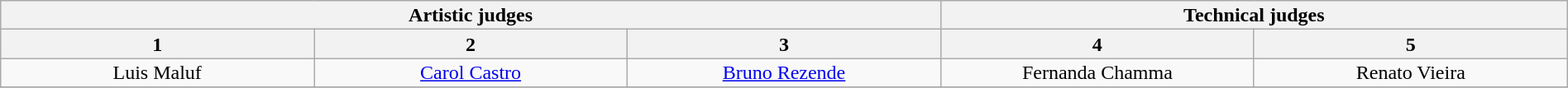<table class="wikitable" style="font-size:100%; line-height:16px; text-align:center" width="100%">
<tr>
<th colspan=3>Artistic judges</th>
<th colspan=2>Technical judges</th>
</tr>
<tr>
<th style="width:20.0%;">1</th>
<th style="width:20.0%;">2</th>
<th style="width:20.0%;">3</th>
<th style="width:20.0%;">4</th>
<th style="width:20.0%;">5</th>
</tr>
<tr>
<td>Luis Maluf</td>
<td><a href='#'>Carol Castro</a></td>
<td><a href='#'>Bruno Rezende</a></td>
<td>Fernanda Chamma</td>
<td>Renato Vieira</td>
</tr>
<tr>
</tr>
</table>
